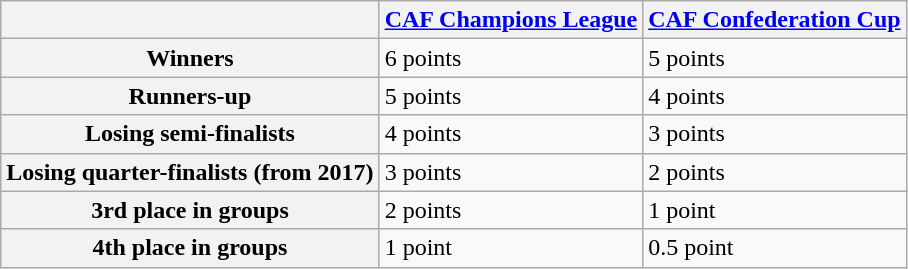<table class="wikitable">
<tr>
<th></th>
<th><a href='#'>CAF Champions League</a></th>
<th><a href='#'>CAF Confederation Cup</a></th>
</tr>
<tr>
<th>Winners</th>
<td>6 points</td>
<td>5 points</td>
</tr>
<tr>
<th>Runners-up</th>
<td>5 points</td>
<td>4 points</td>
</tr>
<tr>
<th>Losing semi-finalists</th>
<td>4 points</td>
<td>3 points</td>
</tr>
<tr>
<th>Losing quarter-finalists (from 2017)</th>
<td>3 points</td>
<td>2 points</td>
</tr>
<tr>
<th>3rd place in groups</th>
<td>2 points</td>
<td>1 point</td>
</tr>
<tr>
<th>4th place in groups</th>
<td>1 point</td>
<td>0.5 point</td>
</tr>
</table>
